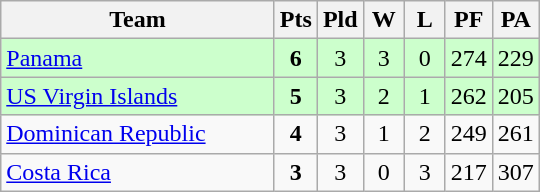<table class="wikitable" style="text-align:center;">
<tr>
<th width=175>Team</th>
<th width=20  abbr="Points">Pts</th>
<th width=20  abbr="Played">Pld</th>
<th width=20  abbr="Won">W</th>
<th width=20  abbr="Lost">L</th>
<th width=20  abbr="Points">PF</th>
<th width=20  abbr="Points Against">PA</th>
</tr>
<tr style=background:#ccffcc>
<td style="text-align:left;"> <a href='#'>Panama</a></td>
<td><strong>6</strong></td>
<td>3</td>
<td>3</td>
<td>0</td>
<td>274</td>
<td>229</td>
</tr>
<tr style=background:#ccffcc>
<td style="text-align:left;"> <a href='#'>US Virgin Islands</a></td>
<td><strong>5</strong></td>
<td>3</td>
<td>2</td>
<td>1</td>
<td>262</td>
<td>205</td>
</tr>
<tr>
<td style="text-align:left;"> <a href='#'>Dominican Republic</a></td>
<td><strong>4</strong></td>
<td>3</td>
<td>1</td>
<td>2</td>
<td>249</td>
<td>261</td>
</tr>
<tr>
<td style="text-align:left;"> <a href='#'>Costa Rica</a></td>
<td><strong>3</strong></td>
<td>3</td>
<td>0</td>
<td>3</td>
<td>217</td>
<td>307</td>
</tr>
</table>
